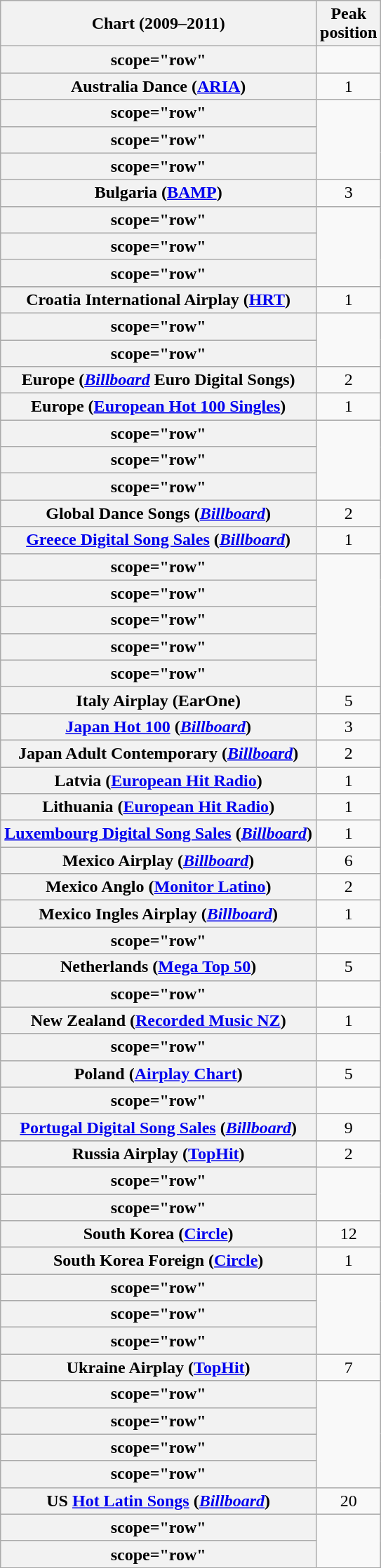<table class="wikitable sortable plainrowheaders">
<tr>
<th scope="col">Chart (2009–2011)</th>
<th scope="col">Peak<br>position</th>
</tr>
<tr>
<th>scope="row" </th>
</tr>
<tr>
<th scope="row">Australia Dance (<a href='#'>ARIA</a>)</th>
<td style="text-align:center;">1</td>
</tr>
<tr>
<th>scope="row" </th>
</tr>
<tr>
<th>scope="row" </th>
</tr>
<tr>
<th>scope="row" </th>
</tr>
<tr>
<th scope="row">Bulgaria (<a href='#'>BAMP</a>)</th>
<td style="text-align:center;">3</td>
</tr>
<tr>
<th>scope="row" </th>
</tr>
<tr>
<th>scope="row" </th>
</tr>
<tr>
<th>scope="row" </th>
</tr>
<tr>
</tr>
<tr>
<th scope="row">Croatia International Airplay (<a href='#'>HRT</a>)</th>
<td align="center">1</td>
</tr>
<tr>
<th>scope="row" </th>
</tr>
<tr>
<th>scope="row" </th>
</tr>
<tr>
<th scope="row">Europe (<em><a href='#'>Billboard</a></em> Euro Digital Songs)</th>
<td style="text-align:center;">2</td>
</tr>
<tr>
<th scope="row">Europe (<a href='#'>European Hot 100 Singles</a>)</th>
<td style="text-align:center;">1</td>
</tr>
<tr>
<th>scope="row" </th>
</tr>
<tr>
<th>scope="row" </th>
</tr>
<tr>
<th>scope="row" </th>
</tr>
<tr>
<th scope="row">Global Dance Songs (<a href='#'><em>Billboard</em></a>)</th>
<td style="text-align:center;">2</td>
</tr>
<tr>
<th scope="row"><a href='#'>Greece Digital Song Sales</a> (<em><a href='#'>Billboard</a></em>)</th>
<td style="text-align:center;">1</td>
</tr>
<tr>
<th>scope="row" </th>
</tr>
<tr>
<th>scope="row" </th>
</tr>
<tr>
<th>scope="row" </th>
</tr>
<tr>
<th>scope="row" </th>
</tr>
<tr>
<th>scope="row" </th>
</tr>
<tr>
<th scope="row">Italy Airplay (EarOne)</th>
<td style="text-align:center;">5</td>
</tr>
<tr>
<th scope="row"><a href='#'>Japan Hot 100</a> (<em><a href='#'>Billboard</a></em>)</th>
<td style="text-align:center;">3</td>
</tr>
<tr>
<th scope="row">Japan Adult Contemporary (<em><a href='#'>Billboard</a></em>)</th>
<td style="text-align:center;">2</td>
</tr>
<tr>
<th scope="row">Latvia (<a href='#'>European Hit Radio</a>)</th>
<td style="text-align:center;">1</td>
</tr>
<tr>
<th scope="row">Lithuania (<a href='#'>European Hit Radio</a>)</th>
<td style="text-align:center;">1</td>
</tr>
<tr>
<th scope="row"><a href='#'>Luxembourg Digital Song Sales</a> (<em><a href='#'>Billboard</a></em>)</th>
<td style="text-align:center;">1</td>
</tr>
<tr>
<th scope="row">Mexico Airplay (<em><a href='#'>Billboard</a></em>)</th>
<td style="text-align:center;">6</td>
</tr>
<tr ->
<th scope="row">Mexico Anglo (<a href='#'>Monitor Latino</a>)</th>
<td style="text-align:center;">2</td>
</tr>
<tr>
<th scope="row">Mexico Ingles Airplay (<em><a href='#'>Billboard</a></em>)</th>
<td style="text-align:center;">1</td>
</tr>
<tr>
<th>scope="row" </th>
</tr>
<tr>
<th scope="row">Netherlands (<a href='#'>Mega Top 50</a>)</th>
<td style="text-align:center;">5</td>
</tr>
<tr>
<th>scope="row" </th>
</tr>
<tr>
<th scope="row">New Zealand (<a href='#'>Recorded Music NZ</a>)</th>
<td style="text-align:center;">1</td>
</tr>
<tr>
<th>scope="row" </th>
</tr>
<tr>
<th scope="row">Poland (<a href='#'>Airplay Chart</a>)</th>
<td style="text-align:center;">5</td>
</tr>
<tr>
<th>scope="row" </th>
</tr>
<tr>
<th scope="row"><a href='#'>Portugal Digital Song Sales</a> (<em><a href='#'>Billboard</a></em>)</th>
<td style="text-align:center;">9</td>
</tr>
<tr>
</tr>
<tr>
</tr>
<tr>
<th scope="row">Russia Airplay (<a href='#'>TopHit</a>)</th>
<td style="text-align:center;">2</td>
</tr>
<tr>
</tr>
<tr>
<th>scope="row" </th>
</tr>
<tr>
<th>scope="row" </th>
</tr>
<tr>
<th scope="row">South Korea (<a href='#'>Circle</a>)</th>
<td style="text-align:center;">12</td>
</tr>
<tr>
<th scope="row">South Korea Foreign (<a href='#'>Circle</a>)</th>
<td style="text-align:center;">1</td>
</tr>
<tr>
<th>scope="row" </th>
</tr>
<tr>
<th>scope="row" </th>
</tr>
<tr>
<th>scope="row" </th>
</tr>
<tr>
<th scope="row">Ukraine Airplay (<a href='#'>TopHit</a>)</th>
<td style="text-align:center;">7</td>
</tr>
<tr>
<th>scope="row" </th>
</tr>
<tr>
<th>scope="row" </th>
</tr>
<tr>
<th>scope="row" </th>
</tr>
<tr>
<th>scope="row" </th>
</tr>
<tr>
<th scope="row">US <a href='#'>Hot Latin Songs</a> (<em><a href='#'>Billboard</a></em>)</th>
<td style="text-align:center;">20</td>
</tr>
<tr>
<th>scope="row" </th>
</tr>
<tr>
<th>scope="row" </th>
</tr>
</table>
